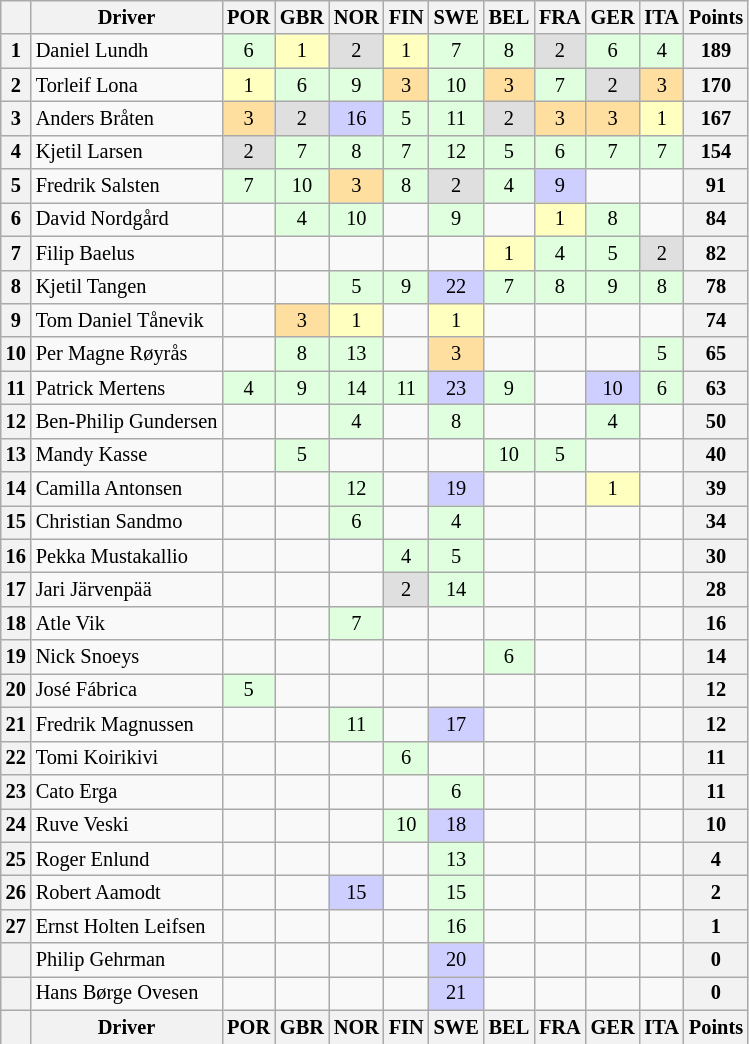<table class="wikitable" style="font-size: 85%; text-align: center;">
<tr valign="top">
<th valign="middle"></th>
<th valign="middle">Driver</th>
<th>POR <br></th>
<th>GBR <br></th>
<th>NOR <br></th>
<th>FIN <br></th>
<th>SWE <br></th>
<th>BEL <br></th>
<th>FRA <br></th>
<th>GER <br></th>
<th>ITA <br></th>
<th valign="middle">Points</th>
</tr>
<tr>
<th>1</th>
<td align=left> Daniel Lundh</td>
<td style="background:#dfffdf;">6</td>
<td style="background:#ffffbf;">1</td>
<td style="background:#dfdfdf;">2</td>
<td style="background:#ffffbf;">1</td>
<td style="background:#dfffdf;">7</td>
<td style="background:#dfffdf;">8</td>
<td style="background:#dfdfdf;">2</td>
<td style="background:#dfffdf;">6</td>
<td style="background:#dfffdf;">4</td>
<th>189</th>
</tr>
<tr>
<th>2</th>
<td align=left> Torleif Lona</td>
<td style="background:#ffffbf;">1</td>
<td style="background:#dfffdf;">6</td>
<td style="background:#dfffdf;">9</td>
<td style="background:#ffdf9f;">3</td>
<td style="background:#dfffdf;">10</td>
<td style="background:#ffdf9f;">3</td>
<td style="background:#dfffdf;">7</td>
<td style="background:#dfdfdf;">2</td>
<td style="background:#ffdf9f;">3</td>
<th>170</th>
</tr>
<tr>
<th>3</th>
<td align=left> Anders Bråten</td>
<td style="background:#ffdf9f;">3</td>
<td style="background:#dfdfdf;">2</td>
<td style="background:#cfcfff;">16</td>
<td style="background:#dfffdf;">5</td>
<td style="background:#dfffdf;">11</td>
<td style="background:#dfdfdf;">2</td>
<td style="background:#ffdf9f;">3</td>
<td style="background:#ffdf9f;">3</td>
<td style="background:#ffffbf;">1</td>
<th>167</th>
</tr>
<tr>
<th>4</th>
<td align=left> Kjetil Larsen</td>
<td style="background:#dfdfdf;">2</td>
<td style="background:#dfffdf;">7</td>
<td style="background:#dfffdf;">8</td>
<td style="background:#dfffdf;">7</td>
<td style="background:#dfffdf;">12</td>
<td style="background:#dfffdf;">5</td>
<td style="background:#dfffdf;">6</td>
<td style="background:#dfffdf;">7</td>
<td style="background:#dfffdf;">7</td>
<th>154</th>
</tr>
<tr>
<th>5</th>
<td align=left> Fredrik Salsten</td>
<td style="background:#dfffdf;">7</td>
<td style="background:#dfffdf;">10</td>
<td style="background:#ffdf9f;">3</td>
<td style="background:#dfffdf;">8</td>
<td style="background:#dfdfdf;">2</td>
<td style="background:#dfffdf;">4</td>
<td style="background:#cfcfff;">9</td>
<td></td>
<td></td>
<th>91</th>
</tr>
<tr>
<th>6</th>
<td align=left> David Nordgård</td>
<td></td>
<td style="background:#dfffdf;">4</td>
<td style="background:#dfffdf;">10</td>
<td></td>
<td style="background:#dfffdf;">9</td>
<td></td>
<td style="background:#ffffbf;">1</td>
<td style="background:#dfffdf;">8</td>
<td></td>
<th>84</th>
</tr>
<tr>
<th>7</th>
<td align=left> Filip Baelus</td>
<td></td>
<td></td>
<td></td>
<td></td>
<td></td>
<td style="background:#ffffbf;">1</td>
<td style="background:#dfffdf;">4</td>
<td style="background:#dfffdf;">5</td>
<td style="background:#dfdfdf;">2</td>
<th>82</th>
</tr>
<tr>
<th>8</th>
<td align=left> Kjetil Tangen</td>
<td></td>
<td></td>
<td style="background:#dfffdf;">5</td>
<td style="background:#dfffdf;">9</td>
<td style="background:#cfcfff;">22</td>
<td style="background:#dfffdf;">7</td>
<td style="background:#dfffdf;">8</td>
<td style="background:#dfffdf;">9</td>
<td style="background:#dfffdf;">8</td>
<th>78</th>
</tr>
<tr>
<th>9</th>
<td align=left> Tom Daniel Tånevik</td>
<td></td>
<td style="background:#ffdf9f;">3</td>
<td style="background:#ffffbf;">1</td>
<td></td>
<td style="background:#ffffbf;">1</td>
<td></td>
<td></td>
<td></td>
<td></td>
<th>74</th>
</tr>
<tr>
<th>10</th>
<td align=left> Per Magne  Røyrås</td>
<td></td>
<td style="background:#dfffdf;">8</td>
<td style="background:#dfffdf;">13</td>
<td></td>
<td style="background:#ffdf9f;">3</td>
<td></td>
<td></td>
<td></td>
<td style="background:#dfffdf;">5</td>
<th>65</th>
</tr>
<tr>
<th>11</th>
<td align=left> Patrick Mertens</td>
<td style="background:#dfffdf;">4</td>
<td style="background:#dfffdf;">9</td>
<td style="background:#dfffdf;">14</td>
<td style="background:#dfffdf;">11</td>
<td style="background:#cfcfff;">23</td>
<td style="background:#dfffdf;">9</td>
<td></td>
<td style="background:#cfcfff;">10</td>
<td style="background:#dfffdf;">6</td>
<th>63</th>
</tr>
<tr>
<th>12</th>
<td align=left> Ben-Philip Gundersen</td>
<td></td>
<td></td>
<td style="background:#dfffdf;">4</td>
<td></td>
<td style="background:#dfffdf;">8</td>
<td></td>
<td></td>
<td style="background:#dfffdf;">4</td>
<td></td>
<th>50</th>
</tr>
<tr>
<th>13</th>
<td align=left> Mandy Kasse</td>
<td></td>
<td style="background:#dfffdf;">5</td>
<td></td>
<td></td>
<td></td>
<td style="background:#dfffdf;">10</td>
<td style="background:#dfffdf;">5</td>
<td></td>
<td></td>
<th>40</th>
</tr>
<tr>
<th>14</th>
<td align=left> Camilla Antonsen</td>
<td></td>
<td></td>
<td style="background:#dfffdf;">12</td>
<td></td>
<td style="background:#cfcfff;">19</td>
<td></td>
<td></td>
<td style="background:#ffffbf;">1</td>
<td></td>
<th>39</th>
</tr>
<tr>
<th>15</th>
<td align=left> Christian Sandmo</td>
<td></td>
<td></td>
<td style="background:#dfffdf;">6</td>
<td></td>
<td style="background:#dfffdf;">4</td>
<td></td>
<td></td>
<td></td>
<td></td>
<th>34</th>
</tr>
<tr>
<th>16</th>
<td align=left> Pekka Mustakallio</td>
<td></td>
<td></td>
<td></td>
<td style="background:#dfffdf;">4</td>
<td style="background:#dfffdf;">5</td>
<td></td>
<td></td>
<td></td>
<td></td>
<th>30</th>
</tr>
<tr>
<th>17</th>
<td align=left> Jari Järvenpää</td>
<td></td>
<td></td>
<td></td>
<td style="background:#dfdfdf;">2</td>
<td style="background:#dfffdf;">14</td>
<td></td>
<td></td>
<td></td>
<td></td>
<th>28</th>
</tr>
<tr>
<th>18</th>
<td align=left> Atle Vik</td>
<td></td>
<td></td>
<td style="background:#dfffdf;">7</td>
<td></td>
<td></td>
<td></td>
<td></td>
<td></td>
<td></td>
<th>16</th>
</tr>
<tr>
<th>19</th>
<td align=left> Nick Snoeys</td>
<td></td>
<td></td>
<td></td>
<td></td>
<td></td>
<td style="background:#dfffdf;">6</td>
<td></td>
<td></td>
<td></td>
<th>14</th>
</tr>
<tr>
<th>20</th>
<td align=left> José Fábrica</td>
<td style="background:#dfffdf;">5</td>
<td></td>
<td></td>
<td></td>
<td></td>
<td></td>
<td></td>
<td></td>
<td></td>
<th>12</th>
</tr>
<tr>
<th>21</th>
<td align=left> Fredrik Magnussen</td>
<td></td>
<td></td>
<td style="background:#dfffdf;">11</td>
<td></td>
<td style="background:#cfcfff;">17</td>
<td></td>
<td></td>
<td></td>
<td></td>
<th>12</th>
</tr>
<tr>
<th>22</th>
<td align=left> Tomi Koirikivi</td>
<td></td>
<td></td>
<td></td>
<td style="background:#dfffdf;">6</td>
<td></td>
<td></td>
<td></td>
<td></td>
<td></td>
<th>11</th>
</tr>
<tr>
<th>23</th>
<td align=left> Cato Erga</td>
<td></td>
<td></td>
<td></td>
<td></td>
<td style="background:#dfffdf;">6</td>
<td></td>
<td></td>
<td></td>
<td></td>
<th>11</th>
</tr>
<tr>
<th>24</th>
<td align=left> Ruve Veski</td>
<td></td>
<td></td>
<td></td>
<td style="background:#dfffdf;">10</td>
<td style="background:#cfcfff;">18</td>
<td></td>
<td></td>
<td></td>
<td></td>
<th>10</th>
</tr>
<tr>
<th>25</th>
<td align=left> Roger Enlund</td>
<td></td>
<td></td>
<td></td>
<td></td>
<td style="background:#dfffdf;">13</td>
<td></td>
<td></td>
<td></td>
<td></td>
<th>4</th>
</tr>
<tr>
<th>26</th>
<td align=left> Robert Aamodt</td>
<td></td>
<td></td>
<td style="background:#cfcfff;">15</td>
<td></td>
<td style="background:#dfffdf;">15</td>
<td></td>
<td></td>
<td></td>
<td></td>
<th>2</th>
</tr>
<tr>
<th>27</th>
<td align=left> Ernst Holten Leifsen</td>
<td></td>
<td></td>
<td></td>
<td></td>
<td style="background:#dfffdf;">16</td>
<td></td>
<td></td>
<td></td>
<td></td>
<th>1</th>
</tr>
<tr>
<th></th>
<td align=left> Philip Gehrman</td>
<td></td>
<td></td>
<td></td>
<td></td>
<td style="background:#cfcfff;">20</td>
<td></td>
<td></td>
<td></td>
<td></td>
<th>0</th>
</tr>
<tr>
<th></th>
<td align=left> Hans Børge Ovesen</td>
<td></td>
<td></td>
<td></td>
<td></td>
<td style="background:#cfcfff;">21</td>
<td></td>
<td></td>
<td></td>
<td></td>
<th>0</th>
</tr>
<tr valign="top">
<th valign="middle"></th>
<th valign="middle">Driver</th>
<th>POR <br></th>
<th>GBR <br></th>
<th>NOR <br></th>
<th>FIN <br></th>
<th>SWE <br></th>
<th>BEL <br></th>
<th>FRA <br></th>
<th>GER <br></th>
<th>ITA <br></th>
<th valign="middle">Points</th>
</tr>
<tr>
</tr>
</table>
